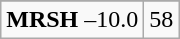<table class="wikitable">
<tr align="center">
</tr>
<tr align="center">
<td><strong>MRSH</strong> –10.0</td>
<td>58</td>
</tr>
</table>
